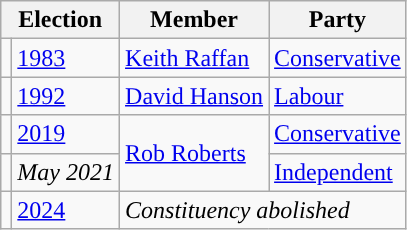<table class="wikitable">
<tr>
<th colspan="2">Election</th>
<th>Member</th>
<th>Party</th>
</tr>
<tr>
<td style="color:inherit;background-color: "></td>
<td><a href='#'>1983</a></td>
<td><a href='#'>Keith Raffan</a></td>
<td><a href='#'>Conservative</a></td>
</tr>
<tr>
<td style="color:inherit;background-color: "></td>
<td><a href='#'>1992</a></td>
<td><a href='#'>David Hanson</a></td>
<td><a href='#'>Labour</a></td>
</tr>
<tr>
<td style="color:inherit;background-color: "></td>
<td><a href='#'>2019</a></td>
<td rowspan=2><a href='#'>Rob Roberts</a></td>
<td><a href='#'>Conservative</a></td>
</tr>
<tr>
<td style="color:inherit;background-color: "></td>
<td><em>May 2021</em></td>
<td><a href='#'>Independent</a></td>
</tr>
<tr>
<td></td>
<td><a href='#'>2024</a></td>
<td colspan="2"><em>Constituency abolished</em></td>
</tr>
</table>
